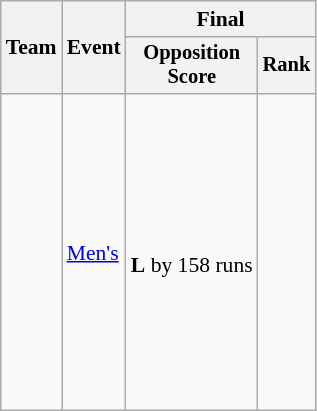<table class=wikitable style="font-size:90%">
<tr>
<th rowspan="2">Team</th>
<th rowspan="2">Event</th>
<th colspan=2>Final</th>
</tr>
<tr style="font-size:95%">
<th>Opposition<br>Score</th>
<th>Rank</th>
</tr>
<tr align=center>
<td align=left><br><br><br><br><br><br><br><br><br><br><br><br></td>
<td align=left><a href='#'>Men's</a></td>
<td> <br> <strong>L</strong> by 158 runs</td>
<td></td>
</tr>
</table>
